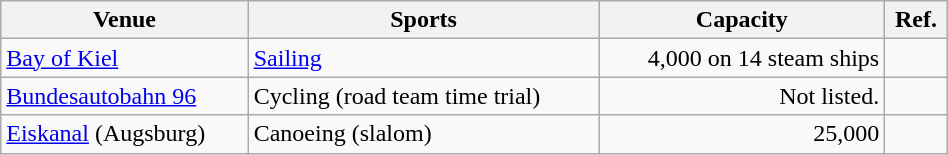<table class="wikitable sortable" width=50%>
<tr>
<th>Venue</th>
<th>Sports</th>
<th>Capacity</th>
<th class="unsortable">Ref.</th>
</tr>
<tr>
<td><a href='#'>Bay of Kiel</a></td>
<td><a href='#'>Sailing</a></td>
<td align="right">4,000 on 14 steam ships</td>
<td align=center></td>
</tr>
<tr>
<td><a href='#'>Bundesautobahn 96</a></td>
<td>Cycling (road team time trial)</td>
<td align="right">Not listed.</td>
<td align=center></td>
</tr>
<tr>
<td><a href='#'>Eiskanal</a> (Augsburg)</td>
<td>Canoeing (slalom)</td>
<td align="right">25,000</td>
<td align=center></td>
</tr>
</table>
